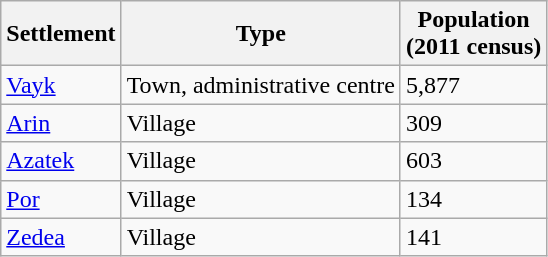<table class="wikitable sortable">
<tr>
<th>Settlement</th>
<th>Type</th>
<th>Population<br>(2011 census)</th>
</tr>
<tr>
<td><a href='#'>Vayk</a></td>
<td>Town, administrative centre</td>
<td>5,877</td>
</tr>
<tr>
<td><a href='#'>Arin</a></td>
<td>Village</td>
<td>309</td>
</tr>
<tr>
<td><a href='#'>Azatek</a></td>
<td>Village</td>
<td>603</td>
</tr>
<tr>
<td><a href='#'>Por</a></td>
<td>Village</td>
<td>134</td>
</tr>
<tr>
<td><a href='#'>Zedea</a></td>
<td>Village</td>
<td>141</td>
</tr>
</table>
